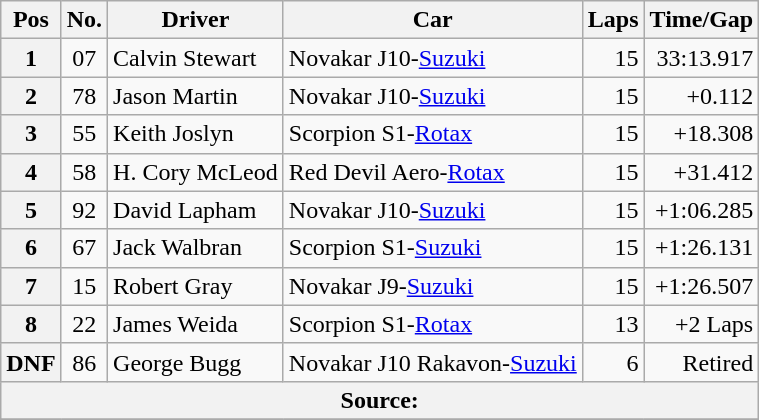<table class="wikitable">
<tr>
<th>Pos</th>
<th>No.</th>
<th>Driver</th>
<th>Car</th>
<th>Laps</th>
<th>Time/Gap</th>
</tr>
<tr>
<th>1</th>
<td align=center>07</td>
<td> Calvin Stewart</td>
<td>Novakar J10-<a href='#'>Suzuki</a></td>
<td align=right>15</td>
<td align=right>33:13.917</td>
</tr>
<tr>
<th>2</th>
<td align=center>78</td>
<td> Jason Martin</td>
<td>Novakar J10-<a href='#'>Suzuki</a></td>
<td align=right>15</td>
<td align=right>+0.112</td>
</tr>
<tr>
<th>3</th>
<td align=center>55</td>
<td> Keith Joslyn</td>
<td>Scorpion S1-<a href='#'>Rotax</a></td>
<td align=right>15</td>
<td align=right>+18.308</td>
</tr>
<tr>
<th>4</th>
<td align=center>58</td>
<td> H. Cory McLeod</td>
<td>Red Devil Aero-<a href='#'>Rotax</a></td>
<td align=right>15</td>
<td align=right>+31.412</td>
</tr>
<tr>
<th>5</th>
<td align=center>92</td>
<td> David Lapham</td>
<td>Novakar J10-<a href='#'>Suzuki</a></td>
<td align=right>15</td>
<td align=right>+1:06.285</td>
</tr>
<tr>
<th>6</th>
<td align=center>67</td>
<td> Jack Walbran</td>
<td>Scorpion S1-<a href='#'>Suzuki</a></td>
<td align=right>15</td>
<td align=right>+1:26.131</td>
</tr>
<tr>
<th>7</th>
<td align=center>15</td>
<td> Robert Gray</td>
<td>Novakar J9-<a href='#'>Suzuki</a></td>
<td align=right>15</td>
<td align=right>+1:26.507</td>
</tr>
<tr>
<th>8</th>
<td align=center>22</td>
<td> James Weida</td>
<td>Scorpion S1-<a href='#'>Rotax</a></td>
<td align=right>13</td>
<td align=right>+2 Laps</td>
</tr>
<tr>
<th>DNF</th>
<td align=center>86</td>
<td> George Bugg</td>
<td>Novakar J10 Rakavon-<a href='#'>Suzuki</a></td>
<td align=right>6</td>
<td align=right>Retired</td>
</tr>
<tr>
<th colspan=6>Source:</th>
</tr>
<tr>
</tr>
</table>
